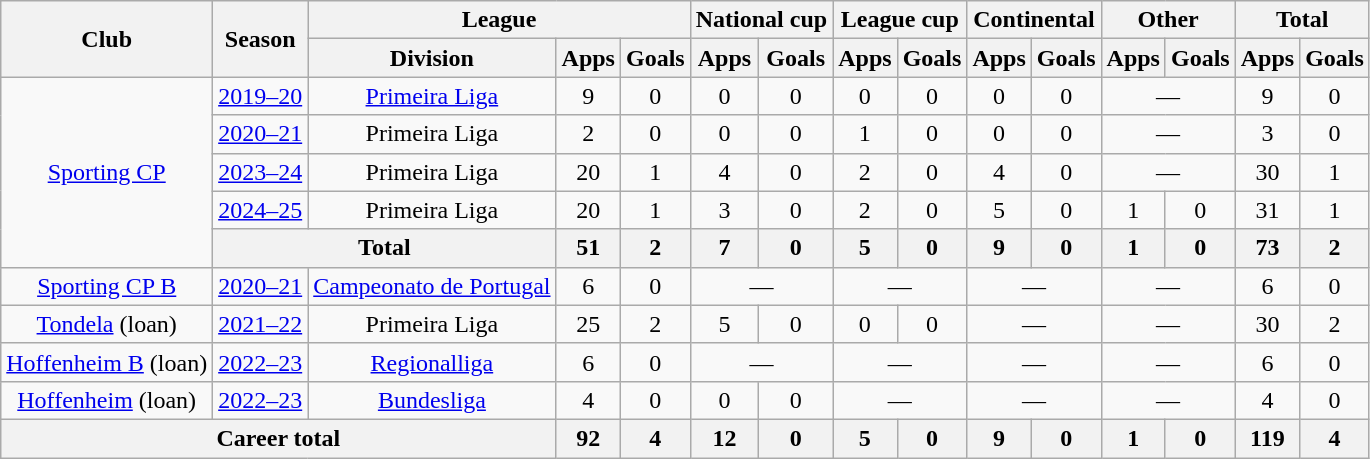<table class="wikitable" style="text-align: center">
<tr>
<th rowspan="2">Club</th>
<th rowspan="2">Season</th>
<th colspan="3">League</th>
<th colspan="2">National cup</th>
<th colspan="2">League cup</th>
<th colspan="2">Continental</th>
<th colspan="2">Other</th>
<th colspan="2">Total</th>
</tr>
<tr>
<th>Division</th>
<th>Apps</th>
<th>Goals</th>
<th>Apps</th>
<th>Goals</th>
<th>Apps</th>
<th>Goals</th>
<th>Apps</th>
<th>Goals</th>
<th>Apps</th>
<th>Goals</th>
<th>Apps</th>
<th>Goals</th>
</tr>
<tr>
<td rowspan="5"><a href='#'>Sporting CP</a></td>
<td><a href='#'>2019–20</a></td>
<td><a href='#'>Primeira Liga</a></td>
<td>9</td>
<td>0</td>
<td>0</td>
<td>0</td>
<td>0</td>
<td>0</td>
<td>0</td>
<td>0</td>
<td colspan="2">—</td>
<td>9</td>
<td>0</td>
</tr>
<tr>
<td><a href='#'>2020–21</a></td>
<td>Primeira Liga</td>
<td>2</td>
<td>0</td>
<td>0</td>
<td>0</td>
<td>1</td>
<td>0</td>
<td>0</td>
<td>0</td>
<td colspan="2">—</td>
<td>3</td>
<td>0</td>
</tr>
<tr>
<td><a href='#'>2023–24</a></td>
<td>Primeira Liga</td>
<td>20</td>
<td>1</td>
<td>4</td>
<td>0</td>
<td>2</td>
<td>0</td>
<td>4</td>
<td>0</td>
<td colspan="2">—</td>
<td>30</td>
<td>1</td>
</tr>
<tr>
<td><a href='#'>2024–25</a></td>
<td>Primeira Liga</td>
<td>20</td>
<td>1</td>
<td>3</td>
<td>0</td>
<td>2</td>
<td>0</td>
<td>5</td>
<td>0</td>
<td>1</td>
<td>0</td>
<td>31</td>
<td>1</td>
</tr>
<tr>
<th colspan="2">Total</th>
<th>51</th>
<th>2</th>
<th>7</th>
<th>0</th>
<th>5</th>
<th>0</th>
<th>9</th>
<th>0</th>
<th>1</th>
<th>0</th>
<th>73</th>
<th>2</th>
</tr>
<tr>
<td><a href='#'>Sporting CP B</a></td>
<td><a href='#'>2020–21</a></td>
<td><a href='#'>Campeonato de Portugal</a></td>
<td>6</td>
<td>0</td>
<td colspan="2">—</td>
<td colspan="2">—</td>
<td colspan="2">—</td>
<td colspan="2">—</td>
<td>6</td>
<td>0</td>
</tr>
<tr>
<td><a href='#'>Tondela</a> (loan)</td>
<td><a href='#'>2021–22</a></td>
<td>Primeira Liga</td>
<td>25</td>
<td>2</td>
<td>5</td>
<td>0</td>
<td>0</td>
<td>0</td>
<td colspan="2">—</td>
<td colspan="2">—</td>
<td>30</td>
<td>2</td>
</tr>
<tr>
<td><a href='#'>Hoffenheim B</a> (loan)</td>
<td><a href='#'>2022–23</a></td>
<td><a href='#'>Regionalliga</a></td>
<td>6</td>
<td>0</td>
<td colspan="2">—</td>
<td colspan="2">—</td>
<td colspan="2">—</td>
<td colspan="2">—</td>
<td>6</td>
<td>0</td>
</tr>
<tr>
<td><a href='#'>Hoffenheim</a> (loan)</td>
<td><a href='#'>2022–23</a></td>
<td><a href='#'>Bundesliga</a></td>
<td>4</td>
<td>0</td>
<td>0</td>
<td>0</td>
<td colspan="2">—</td>
<td colspan="2">—</td>
<td colspan="2">—</td>
<td>4</td>
<td>0</td>
</tr>
<tr>
<th colspan="3">Career total</th>
<th>92</th>
<th>4</th>
<th>12</th>
<th>0</th>
<th>5</th>
<th>0</th>
<th>9</th>
<th>0</th>
<th>1</th>
<th>0</th>
<th>119</th>
<th>4</th>
</tr>
</table>
